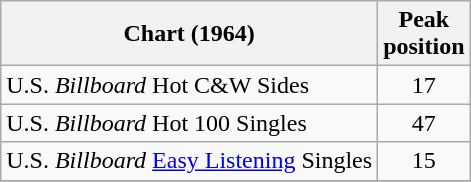<table class="wikitable sortable">
<tr>
<th align="left">Chart (1964)</th>
<th align="center">Peak<br>position</th>
</tr>
<tr>
<td align="left">U.S. <em>Billboard</em> Hot C&W Sides</td>
<td align="center">17</td>
</tr>
<tr>
<td align="left">U.S. <em>Billboard</em> Hot 100 Singles</td>
<td align="center">47</td>
</tr>
<tr>
<td align="left">U.S. <em>Billboard</em> <a href='#'>Easy Listening</a> Singles</td>
<td align="center">15</td>
</tr>
<tr>
</tr>
</table>
